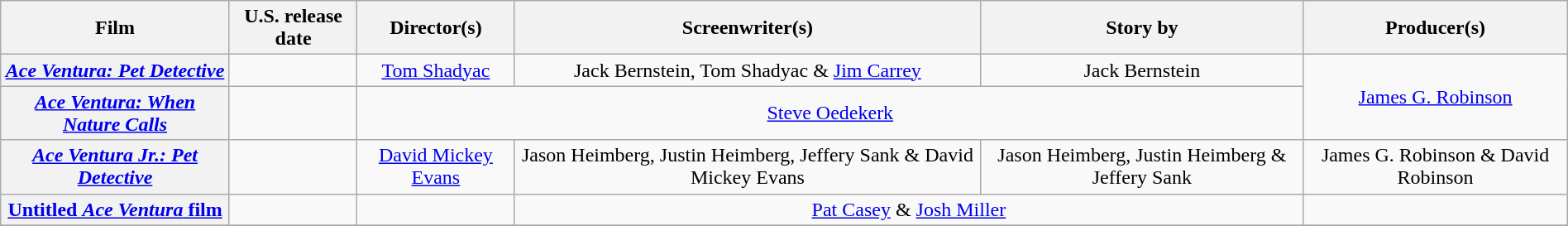<table class="wikitable plainrowheaders" style="text-align:center" width=100%>
<tr>
<th scope="col">Film</th>
<th scope="col">U.S. release date</th>
<th scope="col">Director(s)</th>
<th scope="col">Screenwriter(s)</th>
<th scope="col">Story by</th>
<th scope="col">Producer(s)</th>
</tr>
<tr>
<th scope="row"><em><a href='#'>Ace Ventura: Pet Detective</a></em></th>
<td></td>
<td><a href='#'>Tom Shadyac</a></td>
<td>Jack Bernstein, Tom Shadyac & <a href='#'>Jim Carrey</a></td>
<td>Jack Bernstein</td>
<td rowspan="2"><a href='#'>James G. Robinson</a></td>
</tr>
<tr>
<th scope="row"><em><a href='#'>Ace Ventura: When Nature Calls</a></em></th>
<td></td>
<td colspan="3"><a href='#'>Steve Oedekerk</a></td>
</tr>
<tr>
<th scope="row"><em><a href='#'>Ace Ventura Jr.: Pet Detective</a></em></th>
<td></td>
<td><a href='#'>David Mickey Evans</a></td>
<td>Jason Heimberg, Justin Heimberg, Jeffery Sank & David Mickey Evans</td>
<td>Jason Heimberg, Justin Heimberg & Jeffery Sank</td>
<td>James G. Robinson & David Robinson</td>
</tr>
<tr>
<th scope="row"><a href='#'>Untitled <em>Ace Ventura</em> film</a></th>
<td></td>
<td></td>
<td colspan="2"><a href='#'>Pat Casey</a> & <a href='#'>Josh Miller</a></td>
<td></td>
</tr>
<tr>
</tr>
</table>
